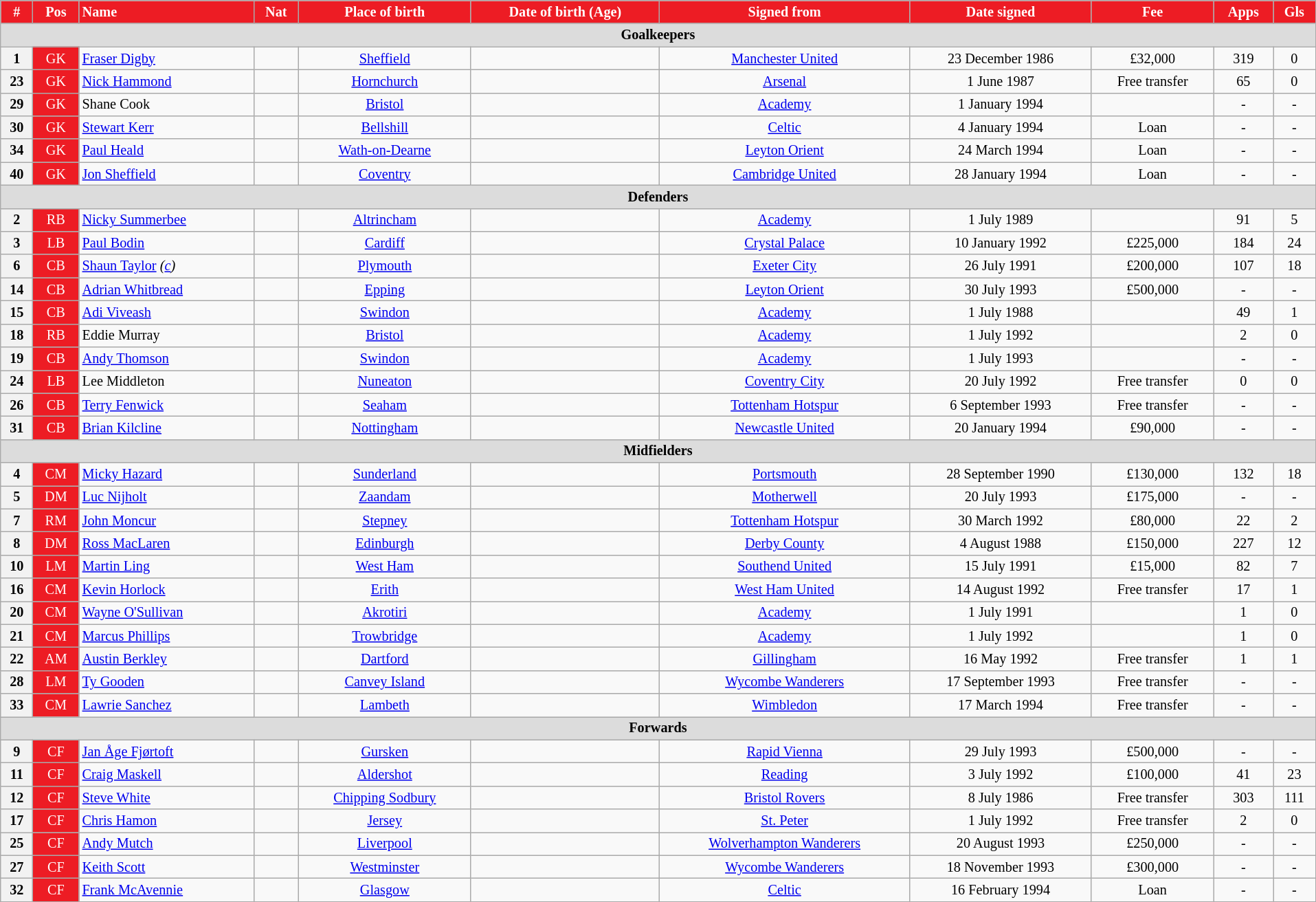<table class="wikitable sortbale static-row-numbers" style="text-align:center; font-size:84.5%; width:101%;">
<tr class=static-row-header style=vertical-align:bottom>
<th style="background:#ED1C24; color:#FFFFFF; text-align:center;">#</th>
<th style="background:#ED1C24; color:#FFFFFF; text-align:center;"><abbr>Pos</abbr></th>
<th style="background:#ED1C24; color:#FFFFFF; text-align:left;">Name</th>
<th style="background:#ED1C24; color:#FFFFFF; text-align:center;"><abbr>Nat</abbr></th>
<th style="background:#ED1C24; color:#FFFFFF; text-align:center;">Place of birth</th>
<th style="background:#ED1C24; color:#FFFFFF; text-align:center;">Date of birth (Age)</th>
<th style="background:#ED1C24; color:#FFFFFF; text-align:center;">Signed from</th>
<th style="background:#ED1C24; color:#FFFFFF; text-align:center;">Date signed</th>
<th style="background:#ED1C24; color:#FFFFFF; text-align:center;">Fee</th>
<th style="background:#ED1C24; color:#FFFFFF; text-align:center;">Apps</th>
<th style="background:#ED1C24; color:#FFFFFF; text-align:center;">Gls</th>
</tr>
<tr>
<th colspan="11" style="background:#dcdcdc; tepxt-align:center;">Goalkeepers</th>
</tr>
<tr>
<th>1</th>
<td style="background:#ED1C24; color:#FFFFFF; text-align:center;">GK</td>
<td style="text-align:left;"><a href='#'>Fraser Digby</a></td>
<td></td>
<td><a href='#'>Sheffield</a></td>
<td></td>
<td><a href='#'>Manchester United</a></td>
<td>23 December 1986</td>
<td>£32,000</td>
<td>319</td>
<td>0</td>
</tr>
<tr>
<th>23</th>
<td style="background:#ED1C24; color:#FFFFFF; text-align:center;">GK</td>
<td style="text-align:left;"><a href='#'>Nick Hammond</a></td>
<td></td>
<td><a href='#'>Hornchurch</a></td>
<td></td>
<td><a href='#'>Arsenal</a></td>
<td>1 June 1987</td>
<td>Free transfer</td>
<td>65</td>
<td>0</td>
</tr>
<tr>
<th>29</th>
<td style="background:#ED1C24; color:#FFFFFF; text-align:center;">GK</td>
<td style="text-align:left;">Shane Cook</td>
<td></td>
<td><a href='#'>Bristol</a></td>
<td></td>
<td><a href='#'>Academy</a></td>
<td>1 January 1994</td>
<td></td>
<td>-</td>
<td>-</td>
</tr>
<tr>
<th>30</th>
<td style="background:#ED1C24; color:#FFFFFF; text-align:center;">GK</td>
<td style="text-align:left;"><a href='#'>Stewart Kerr</a></td>
<td></td>
<td><a href='#'>Bellshill</a></td>
<td></td>
<td> <a href='#'>Celtic</a></td>
<td>4 January 1994</td>
<td>Loan</td>
<td>-</td>
<td>-</td>
</tr>
<tr>
<th>34</th>
<td style="background:#ED1C24; color:#FFFFFF; text-align:center;">GK</td>
<td style="text-align:left;"><a href='#'>Paul Heald</a></td>
<td></td>
<td><a href='#'>Wath-on-Dearne</a></td>
<td></td>
<td><a href='#'>Leyton Orient</a></td>
<td>24 March 1994</td>
<td>Loan</td>
<td>-</td>
<td>-</td>
</tr>
<tr>
<th>40</th>
<td style="background:#ED1C24; color:#FFFFFF; text-align:center;">GK</td>
<td style="text-align:left;"><a href='#'>Jon Sheffield</a></td>
<td></td>
<td><a href='#'>Coventry</a></td>
<td></td>
<td><a href='#'>Cambridge United</a></td>
<td>28 January 1994</td>
<td>Loan</td>
<td>-</td>
<td>-</td>
</tr>
<tr>
<th colspan="11" style="background:#dcdcdc; tepxt-align:center;">Defenders</th>
</tr>
<tr>
<th>2</th>
<td style="background:#ED1C24; color:#FFFFFF; text-align:center;">RB</td>
<td style="text-align:left;"><a href='#'>Nicky Summerbee</a></td>
<td></td>
<td><a href='#'>Altrincham</a></td>
<td></td>
<td><a href='#'>Academy</a></td>
<td>1 July 1989</td>
<td></td>
<td>91</td>
<td>5</td>
</tr>
<tr>
<th>3</th>
<td style="background:#ED1C24; color:#FFFFFF; text-align:center;">LB</td>
<td style="text-align:left;"><a href='#'>Paul Bodin</a></td>
<td></td>
<td><a href='#'>Cardiff</a></td>
<td></td>
<td><a href='#'>Crystal Palace</a></td>
<td>10 January 1992</td>
<td>£225,000</td>
<td>184</td>
<td>24</td>
</tr>
<tr>
<th>6</th>
<td style="background:#ED1C24; color:#FFFFFF; text-align:center;">CB</td>
<td style="text-align:left;"><a href='#'>Shaun Taylor</a>  <em>(<a href='#'>c</a>)</em></td>
<td></td>
<td><a href='#'>Plymouth</a></td>
<td></td>
<td><a href='#'>Exeter City</a></td>
<td>26 July 1991</td>
<td>£200,000</td>
<td>107</td>
<td>18</td>
</tr>
<tr>
<th>14</th>
<td style="background:#ED1C24; color:#FFFFFF; text-align:center;">CB</td>
<td style="text-align:left;"><a href='#'>Adrian Whitbread</a></td>
<td></td>
<td><a href='#'>Epping</a></td>
<td></td>
<td><a href='#'>Leyton Orient</a></td>
<td>30 July 1993</td>
<td>£500,000</td>
<td>-</td>
<td>-</td>
</tr>
<tr>
<th>15</th>
<td style="background:#ED1C24; color:#FFFFFF; text-align:center;">CB</td>
<td style="text-align:left;"><a href='#'>Adi Viveash</a></td>
<td></td>
<td><a href='#'>Swindon</a></td>
<td></td>
<td><a href='#'>Academy</a></td>
<td>1 July 1988</td>
<td></td>
<td>49</td>
<td>1</td>
</tr>
<tr>
<th>18</th>
<td style="background:#ED1C24; color:#FFFFFF; text-align:center;">RB</td>
<td style="text-align:left;">Eddie Murray</td>
<td></td>
<td><a href='#'>Bristol</a></td>
<td></td>
<td><a href='#'>Academy</a></td>
<td>1 July 1992</td>
<td></td>
<td>2</td>
<td>0</td>
</tr>
<tr>
<th>19</th>
<td style="background:#ED1C24; color:#FFFFFF; text-align:center;">CB</td>
<td style="text-align:left;"><a href='#'>Andy Thomson</a></td>
<td></td>
<td><a href='#'>Swindon</a></td>
<td></td>
<td><a href='#'>Academy</a></td>
<td>1 July 1993</td>
<td></td>
<td>-</td>
<td>-</td>
</tr>
<tr>
<th>24</th>
<td style="background:#ED1C24; color:#FFFFFF; text-align:center;">LB</td>
<td style="text-align:left;">Lee Middleton</td>
<td></td>
<td><a href='#'>Nuneaton</a></td>
<td></td>
<td><a href='#'>Coventry City</a></td>
<td>20 July 1992</td>
<td>Free transfer</td>
<td>0</td>
<td>0</td>
</tr>
<tr>
<th>26</th>
<td style="background:#ED1C24; color:#FFFFFF; text-align:center;">CB</td>
<td style="text-align:left;"><a href='#'>Terry Fenwick</a></td>
<td></td>
<td><a href='#'>Seaham</a></td>
<td></td>
<td><a href='#'>Tottenham Hotspur</a></td>
<td>6 September 1993</td>
<td>Free transfer</td>
<td>-</td>
<td>-</td>
</tr>
<tr>
<th>31</th>
<td style="background:#ED1C24; color:#FFFFFF; text-align:center;">CB</td>
<td style="text-align:left;"><a href='#'>Brian Kilcline</a></td>
<td></td>
<td><a href='#'>Nottingham</a></td>
<td></td>
<td><a href='#'>Newcastle United</a></td>
<td>20 January 1994</td>
<td>£90,000</td>
<td>-</td>
<td>-</td>
</tr>
<tr>
<th colspan="11" style="background:#dcdcdc; tepxt-align:center;">Midfielders</th>
</tr>
<tr>
<th>4</th>
<td style="background:#ED1C24; color:#FFFFFF; text-align:center;">CM</td>
<td style="text-align:left;"><a href='#'>Micky Hazard</a></td>
<td></td>
<td><a href='#'>Sunderland</a></td>
<td></td>
<td><a href='#'>Portsmouth</a></td>
<td>28 September 1990</td>
<td>£130,000</td>
<td>132</td>
<td>18</td>
</tr>
<tr>
<th>5</th>
<td style="background:#ED1C24; color:#FFFFFF; text-align:center;">DM</td>
<td style="text-align:left;"><a href='#'>Luc Nijholt</a></td>
<td></td>
<td><a href='#'>Zaandam</a></td>
<td></td>
<td> <a href='#'>Motherwell</a></td>
<td>20 July 1993</td>
<td>£175,000</td>
<td>-</td>
<td>-</td>
</tr>
<tr>
<th>7</th>
<td style="background:#ED1C24; color:#FFFFFF; text-align:center;">RM</td>
<td style="text-align:left;"><a href='#'>John Moncur</a></td>
<td></td>
<td><a href='#'>Stepney</a></td>
<td></td>
<td><a href='#'>Tottenham Hotspur</a></td>
<td>30 March 1992</td>
<td>£80,000</td>
<td>22</td>
<td>2</td>
</tr>
<tr>
<th>8</th>
<td style="background:#ED1C24; color:#FFFFFF; text-align:center;">DM</td>
<td style="text-align:left;"><a href='#'>Ross MacLaren</a></td>
<td></td>
<td><a href='#'>Edinburgh</a></td>
<td></td>
<td><a href='#'>Derby County</a></td>
<td>4 August 1988</td>
<td>£150,000</td>
<td>227</td>
<td>12</td>
</tr>
<tr>
<th>10</th>
<td style="background:#ED1C24; color:#FFFFFF; text-align:center;">LM</td>
<td style="text-align:left;"><a href='#'>Martin Ling</a></td>
<td></td>
<td><a href='#'>West Ham</a></td>
<td></td>
<td><a href='#'>Southend United</a></td>
<td>15 July 1991</td>
<td>£15,000</td>
<td>82</td>
<td>7</td>
</tr>
<tr>
<th>16</th>
<td style="background:#ED1C24; color:#FFFFFF; text-align:center;">CM</td>
<td style="text-align:left;"><a href='#'>Kevin Horlock</a></td>
<td></td>
<td> <a href='#'>Erith</a></td>
<td></td>
<td><a href='#'>West Ham United</a></td>
<td>14 August 1992</td>
<td>Free transfer</td>
<td>17</td>
<td>1</td>
</tr>
<tr>
<th>20</th>
<td style="background:#ED1C24; color:#FFFFFF; text-align:center;">CM</td>
<td style="text-align:left;"><a href='#'>Wayne O'Sullivan</a></td>
<td></td>
<td> <a href='#'>Akrotiri</a></td>
<td></td>
<td><a href='#'>Academy</a></td>
<td>1 July 1991</td>
<td></td>
<td>1</td>
<td>0</td>
</tr>
<tr>
<th>21</th>
<td style="background:#ED1C24; color:#FFFFFF; text-align:center;">CM</td>
<td style="text-align:left;"><a href='#'>Marcus Phillips</a></td>
<td></td>
<td><a href='#'>Trowbridge</a></td>
<td></td>
<td><a href='#'>Academy</a></td>
<td>1 July 1992</td>
<td></td>
<td>1</td>
<td>0</td>
</tr>
<tr>
<th>22</th>
<td style="background:#ED1C24; color:#FFFFFF; text-align:center;">AM</td>
<td style="text-align:left;"><a href='#'>Austin Berkley</a></td>
<td></td>
<td><a href='#'>Dartford</a></td>
<td></td>
<td><a href='#'>Gillingham</a></td>
<td>16 May 1992</td>
<td>Free transfer</td>
<td>1</td>
<td>1</td>
</tr>
<tr>
<th>28</th>
<td style="background:#ED1C24; color:#FFFFFF; text-align:center;">LM</td>
<td style="text-align:left;"><a href='#'>Ty Gooden</a></td>
<td></td>
<td><a href='#'>Canvey Island</a></td>
<td></td>
<td><a href='#'>Wycombe Wanderers</a></td>
<td>17 September 1993</td>
<td>Free transfer</td>
<td>-</td>
<td>-</td>
</tr>
<tr>
<th>33</th>
<td style="background:#ED1C24; color:#FFFFFF; text-align:center;">CM</td>
<td style="text-align:left;"><a href='#'>Lawrie Sanchez</a></td>
<td></td>
<td>  <a href='#'>Lambeth</a></td>
<td></td>
<td><a href='#'>Wimbledon</a></td>
<td>17 March 1994</td>
<td>Free transfer</td>
<td>-</td>
<td>-</td>
</tr>
<tr>
<th colspan="11" style="background:#dcdcdc; tepxt-align:center;">Forwards</th>
</tr>
<tr>
<th>9</th>
<td style="background:#ED1C24; color:#FFFFFF; text-align:center;">CF</td>
<td style="text-align:left;"><a href='#'>Jan Åge Fjørtoft</a></td>
<td></td>
<td><a href='#'>Gursken</a></td>
<td></td>
<td><a href='#'>Rapid Vienna</a></td>
<td>29 July 1993</td>
<td>£500,000</td>
<td>-</td>
<td>-</td>
</tr>
<tr>
<th>11</th>
<td style="background:#ED1C24; color:#FFFFFF; text-align:center;">CF</td>
<td style="text-align:left;"><a href='#'>Craig Maskell</a></td>
<td></td>
<td><a href='#'>Aldershot</a></td>
<td></td>
<td><a href='#'>Reading</a></td>
<td>3 July 1992</td>
<td>£100,000</td>
<td>41</td>
<td>23</td>
</tr>
<tr>
<th>12</th>
<td style="background:#ED1C24; color:#FFFFFF; text-align:center;">CF</td>
<td style="text-align:left;"><a href='#'>Steve White</a></td>
<td></td>
<td><a href='#'>Chipping Sodbury</a></td>
<td></td>
<td><a href='#'>Bristol Rovers</a></td>
<td>8 July 1986</td>
<td>Free transfer</td>
<td>303</td>
<td>111</td>
</tr>
<tr>
<th>17</th>
<td style="background:#ED1C24; color:#FFFFFF; text-align:center;">CF</td>
<td style="text-align:left;"><a href='#'>Chris Hamon</a></td>
<td></td>
<td> <a href='#'>Jersey</a></td>
<td></td>
<td> <a href='#'>St. Peter</a></td>
<td>1 July 1992</td>
<td>Free transfer</td>
<td>2</td>
<td>0</td>
</tr>
<tr>
<th>25</th>
<td style="background:#ED1C24; color:#FFFFFF; text-align:center;">CF</td>
<td style="text-align:left;"><a href='#'>Andy Mutch</a></td>
<td></td>
<td><a href='#'>Liverpool</a></td>
<td></td>
<td><a href='#'>Wolverhampton Wanderers</a></td>
<td>20 August 1993</td>
<td>£250,000</td>
<td>-</td>
<td>-</td>
</tr>
<tr>
<th>27</th>
<td style="background:#ED1C24; color:#FFFFFF; text-align:center;">CF</td>
<td style="text-align:left;"><a href='#'>Keith Scott</a></td>
<td></td>
<td><a href='#'>Westminster</a></td>
<td></td>
<td><a href='#'>Wycombe Wanderers</a></td>
<td>18 November 1993</td>
<td>£300,000</td>
<td>-</td>
<td>-</td>
</tr>
<tr>
<th>32</th>
<td style="background:#ED1C24; color:#FFFFFF; text-align:center;">CF</td>
<td style="text-align:left;"><a href='#'>Frank McAvennie</a></td>
<td></td>
<td><a href='#'>Glasgow</a></td>
<td></td>
<td><a href='#'>Celtic</a></td>
<td>16 February 1994</td>
<td>Loan</td>
<td>-</td>
<td>-</td>
</tr>
<tr>
</tr>
</table>
